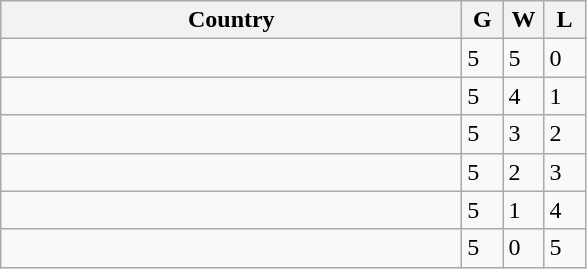<table class="wikitable">
<tr>
<th bgcolor="#efefef" width="300">Country</th>
<th bgcolor="#efefef" width="20">G</th>
<th bgcolor="#efefef" width="20">W</th>
<th bgcolor="#efefef" width="20">L</th>
</tr>
<tr>
<td></td>
<td>5</td>
<td>5</td>
<td>0</td>
</tr>
<tr>
<td></td>
<td>5</td>
<td>4</td>
<td>1</td>
</tr>
<tr>
<td></td>
<td>5</td>
<td>3</td>
<td>2</td>
</tr>
<tr>
<td></td>
<td>5</td>
<td>2</td>
<td>3</td>
</tr>
<tr>
<td></td>
<td>5</td>
<td>1</td>
<td>4</td>
</tr>
<tr>
<td></td>
<td>5</td>
<td>0</td>
<td>5</td>
</tr>
</table>
